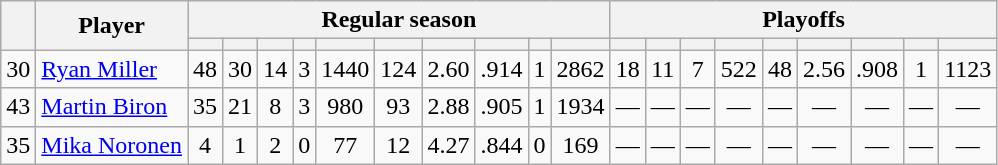<table class="wikitable plainrowheaders" style="text-align:center;">
<tr>
<th scope="col" rowspan="2"></th>
<th scope="col" rowspan="2">Player</th>
<th scope=colgroup colspan=10>Regular season</th>
<th scope=colgroup colspan=9>Playoffs</th>
</tr>
<tr>
<th scope="col"></th>
<th scope="col"></th>
<th scope="col"></th>
<th scope="col"></th>
<th scope="col"></th>
<th scope="col"></th>
<th scope="col"></th>
<th scope="col"></th>
<th scope="col"></th>
<th scope="col"></th>
<th scope="col"></th>
<th scope="col"></th>
<th scope="col"></th>
<th scope="col"></th>
<th scope="col"></th>
<th scope="col"></th>
<th scope="col"></th>
<th scope="col"></th>
<th scope="col"></th>
</tr>
<tr>
<td scope="row">30</td>
<td align="left"><a href='#'>Ryan Miller</a></td>
<td>48</td>
<td>30</td>
<td>14</td>
<td>3</td>
<td>1440</td>
<td>124</td>
<td>2.60</td>
<td>.914</td>
<td>1</td>
<td>2862</td>
<td>18</td>
<td>11</td>
<td>7</td>
<td>522</td>
<td>48</td>
<td>2.56</td>
<td>.908</td>
<td>1</td>
<td>1123</td>
</tr>
<tr>
<td scope="row">43</td>
<td align="left"><a href='#'>Martin Biron</a></td>
<td>35</td>
<td>21</td>
<td>8</td>
<td>3</td>
<td>980</td>
<td>93</td>
<td>2.88</td>
<td>.905</td>
<td>1</td>
<td>1934</td>
<td>—</td>
<td>—</td>
<td>—</td>
<td>—</td>
<td>—</td>
<td>—</td>
<td>—</td>
<td>—</td>
<td>—</td>
</tr>
<tr>
<td scope="row">35</td>
<td align="left"><a href='#'>Mika Noronen</a></td>
<td>4</td>
<td>1</td>
<td>2</td>
<td>0</td>
<td>77</td>
<td>12</td>
<td>4.27</td>
<td>.844</td>
<td>0</td>
<td>169</td>
<td>—</td>
<td>—</td>
<td>—</td>
<td>—</td>
<td>—</td>
<td>—</td>
<td>—</td>
<td>—</td>
<td>—</td>
</tr>
</table>
